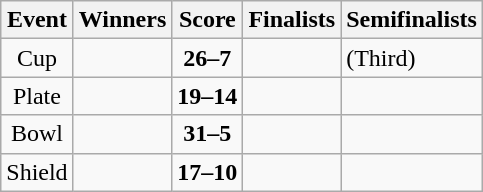<table class="wikitable" style="text-align: center">
<tr>
<th>Event</th>
<th>Winners</th>
<th>Score</th>
<th>Finalists</th>
<th>Semifinalists</th>
</tr>
<tr>
<td>Cup</td>
<td align=left><strong></strong></td>
<td><strong>26–7</strong></td>
<td align=left></td>
<td align=left> (Third)<br></td>
</tr>
<tr>
<td>Plate</td>
<td align=left><strong></strong></td>
<td><strong>19–14</strong></td>
<td align=left></td>
<td align=left><br></td>
</tr>
<tr>
<td>Bowl</td>
<td align=left><strong></strong></td>
<td><strong>31–5</strong></td>
<td align=left></td>
<td align=left><br></td>
</tr>
<tr>
<td>Shield</td>
<td align=left><strong></strong></td>
<td><strong>17–10</strong></td>
<td align=left></td>
<td align=left><br></td>
</tr>
</table>
